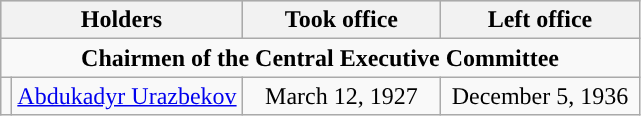<table class="wikitable" style="text-align:center">
<tr style="background:#cccccc">
<th colspan="2" width="150">Holders</th>
<th rowspan="1" width="125">Took office</th>
<th rowspan="1" width="125">Left office</th>
</tr>
<tr>
<td colspan="6" align=center><strong>Chairmen of the Central Executive Committee</strong></td>
</tr>
<tr>
<td rowspan="1" style="background-color: "></td>
<td rowspan=1><a href='#'>Abdukadyr Urazbekov</a><br></td>
<td rowspan=1>March 12, 1927<br></td>
<td rowspan=1>December 5, 1936<br></td>
</tr>
</table>
